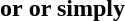<table border="0" cellpadding="0">
<tr>
<td></td>
<td><strong>or</strong></td>
<td></td>
<td><strong>or simply</strong></td>
<td></td>
</tr>
</table>
